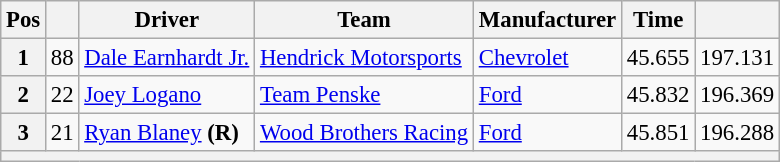<table class="wikitable" style="font-size:95%">
<tr>
<th>Pos</th>
<th></th>
<th>Driver</th>
<th>Team</th>
<th>Manufacturer</th>
<th>Time</th>
<th></th>
</tr>
<tr>
<th>1</th>
<td>88</td>
<td><a href='#'>Dale Earnhardt Jr.</a></td>
<td><a href='#'>Hendrick Motorsports</a></td>
<td><a href='#'>Chevrolet</a></td>
<td>45.655</td>
<td>197.131</td>
</tr>
<tr>
<th>2</th>
<td>22</td>
<td><a href='#'>Joey Logano</a></td>
<td><a href='#'>Team Penske</a></td>
<td><a href='#'>Ford</a></td>
<td>45.832</td>
<td>196.369</td>
</tr>
<tr>
<th>3</th>
<td>21</td>
<td><a href='#'>Ryan Blaney</a> <strong>(R)</strong></td>
<td><a href='#'>Wood Brothers Racing</a></td>
<td><a href='#'>Ford</a></td>
<td>45.851</td>
<td>196.288</td>
</tr>
<tr>
<th colspan="7"></th>
</tr>
</table>
